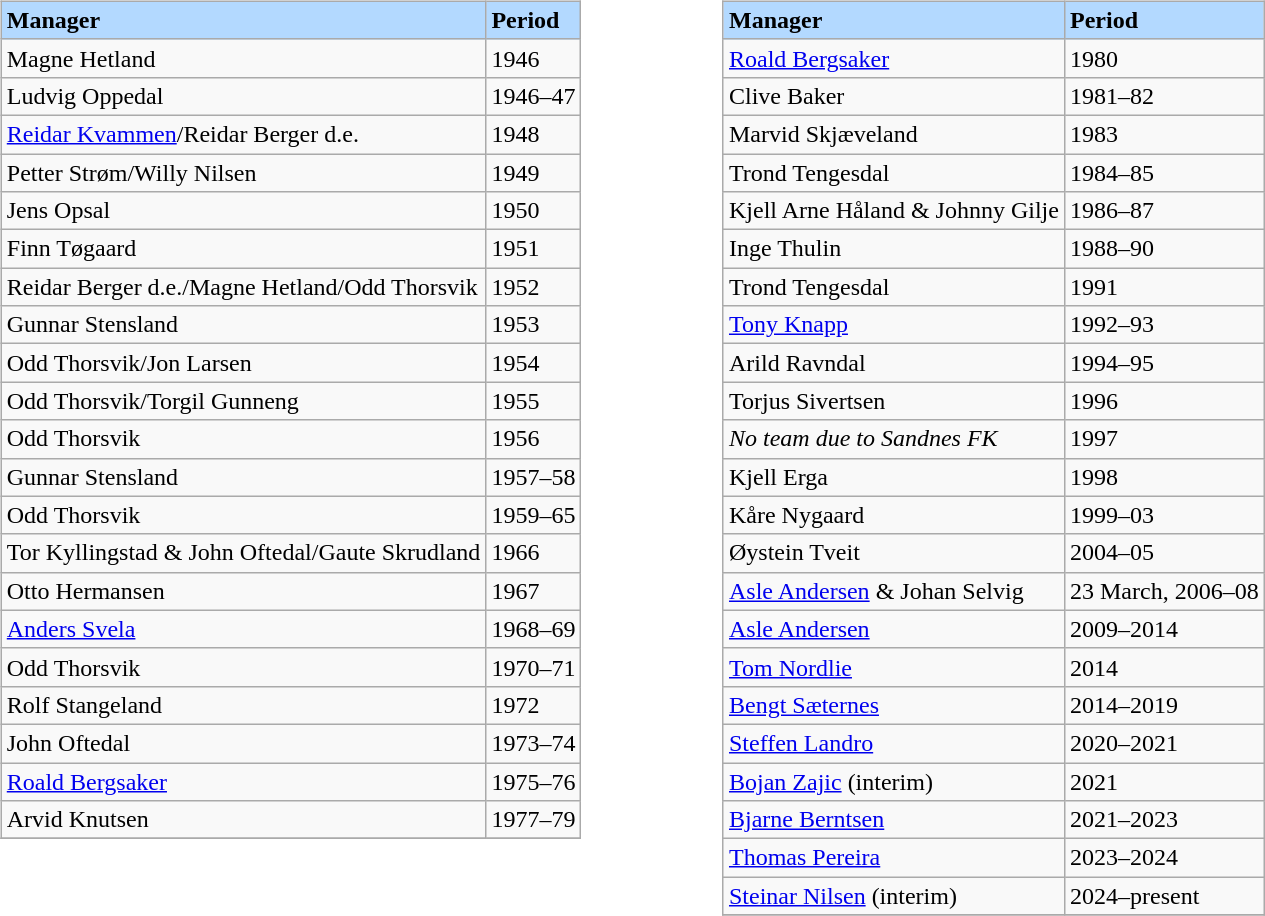<table>
<tr>
<td valign="top"><br><table class="wikitable">
<tr>
<td style="background:#b3d9ff;"><strong>Manager</strong></td>
<td style="background:#b3d9ff;"><strong>Period</strong></td>
</tr>
<tr>
<td>Magne Hetland</td>
<td>1946</td>
</tr>
<tr>
<td>Ludvig Oppedal</td>
<td>1946–47</td>
</tr>
<tr>
<td><a href='#'>Reidar Kvammen</a>/Reidar Berger d.e.</td>
<td>1948</td>
</tr>
<tr>
<td>Petter Strøm/Willy Nilsen</td>
<td>1949</td>
</tr>
<tr>
<td>Jens Opsal</td>
<td>1950</td>
</tr>
<tr>
<td>Finn Tøgaard</td>
<td>1951</td>
</tr>
<tr>
<td>Reidar Berger d.e./Magne Hetland/Odd Thorsvik</td>
<td>1952</td>
</tr>
<tr>
<td>Gunnar Stensland</td>
<td>1953</td>
</tr>
<tr>
<td>Odd Thorsvik/Jon Larsen</td>
<td>1954</td>
</tr>
<tr>
<td>Odd Thorsvik/Torgil Gunneng</td>
<td>1955</td>
</tr>
<tr>
<td>Odd Thorsvik</td>
<td>1956</td>
</tr>
<tr>
<td>Gunnar Stensland</td>
<td>1957–58</td>
</tr>
<tr>
<td>Odd Thorsvik</td>
<td>1959–65</td>
</tr>
<tr>
<td>Tor Kyllingstad & John Oftedal/Gaute Skrudland</td>
<td>1966</td>
</tr>
<tr>
<td>Otto Hermansen</td>
<td>1967</td>
</tr>
<tr>
<td><a href='#'>Anders Svela</a></td>
<td>1968–69</td>
</tr>
<tr>
<td>Odd Thorsvik</td>
<td>1970–71</td>
</tr>
<tr>
<td>Rolf Stangeland</td>
<td>1972</td>
</tr>
<tr>
<td>John Oftedal</td>
<td>1973–74</td>
</tr>
<tr>
<td><a href='#'>Roald Bergsaker</a></td>
<td>1975–76</td>
</tr>
<tr>
<td>Arvid Knutsen</td>
<td>1977–79</td>
</tr>
<tr>
</tr>
</table>
</td>
<td width="70"> </td>
<td valign="top"><br><table class="wikitable">
<tr>
<td style="background:#b3d9ff;"><strong>Manager</strong></td>
<td style="background:#b3d9ff;"><strong>Period</strong></td>
</tr>
<tr>
<td><a href='#'>Roald Bergsaker</a></td>
<td>1980</td>
</tr>
<tr>
<td>Clive Baker</td>
<td>1981–82</td>
</tr>
<tr>
<td>Marvid Skjæveland</td>
<td>1983</td>
</tr>
<tr>
<td>Trond Tengesdal</td>
<td>1984–85</td>
</tr>
<tr>
<td>Kjell Arne Håland & Johnny Gilje</td>
<td>1986–87</td>
</tr>
<tr>
<td>Inge Thulin</td>
<td>1988–90</td>
</tr>
<tr>
<td>Trond Tengesdal</td>
<td>1991</td>
</tr>
<tr>
<td><a href='#'>Tony Knapp</a></td>
<td>1992–93</td>
</tr>
<tr>
<td>Arild Ravndal</td>
<td>1994–95</td>
</tr>
<tr>
<td>Torjus Sivertsen</td>
<td>1996</td>
</tr>
<tr>
<td><em>No team due to Sandnes FK</em></td>
<td>1997</td>
</tr>
<tr>
<td>Kjell Erga</td>
<td>1998</td>
</tr>
<tr>
<td>Kåre Nygaard</td>
<td>1999–03</td>
</tr>
<tr>
<td>Øystein Tveit</td>
<td>2004–05</td>
</tr>
<tr>
<td><a href='#'>Asle Andersen</a> & Johan Selvig</td>
<td>23 March, 2006–08</td>
</tr>
<tr>
<td><a href='#'>Asle Andersen</a></td>
<td>2009–2014</td>
</tr>
<tr>
<td><a href='#'>Tom Nordlie</a></td>
<td>2014</td>
</tr>
<tr>
<td><a href='#'>Bengt Sæternes</a></td>
<td>2014–2019</td>
</tr>
<tr>
<td><a href='#'>Steffen Landro</a></td>
<td>2020–2021</td>
</tr>
<tr>
<td><a href='#'>Bojan Zajic</a> (interim)</td>
<td>2021</td>
</tr>
<tr>
<td><a href='#'>Bjarne Berntsen</a></td>
<td>2021–2023</td>
</tr>
<tr>
<td><a href='#'>Thomas Pereira</a></td>
<td>2023–2024</td>
</tr>
<tr>
<td><a href='#'>Steinar Nilsen</a> (interim)</td>
<td>2024–present</td>
</tr>
<tr>
</tr>
</table>
</td>
</tr>
</table>
